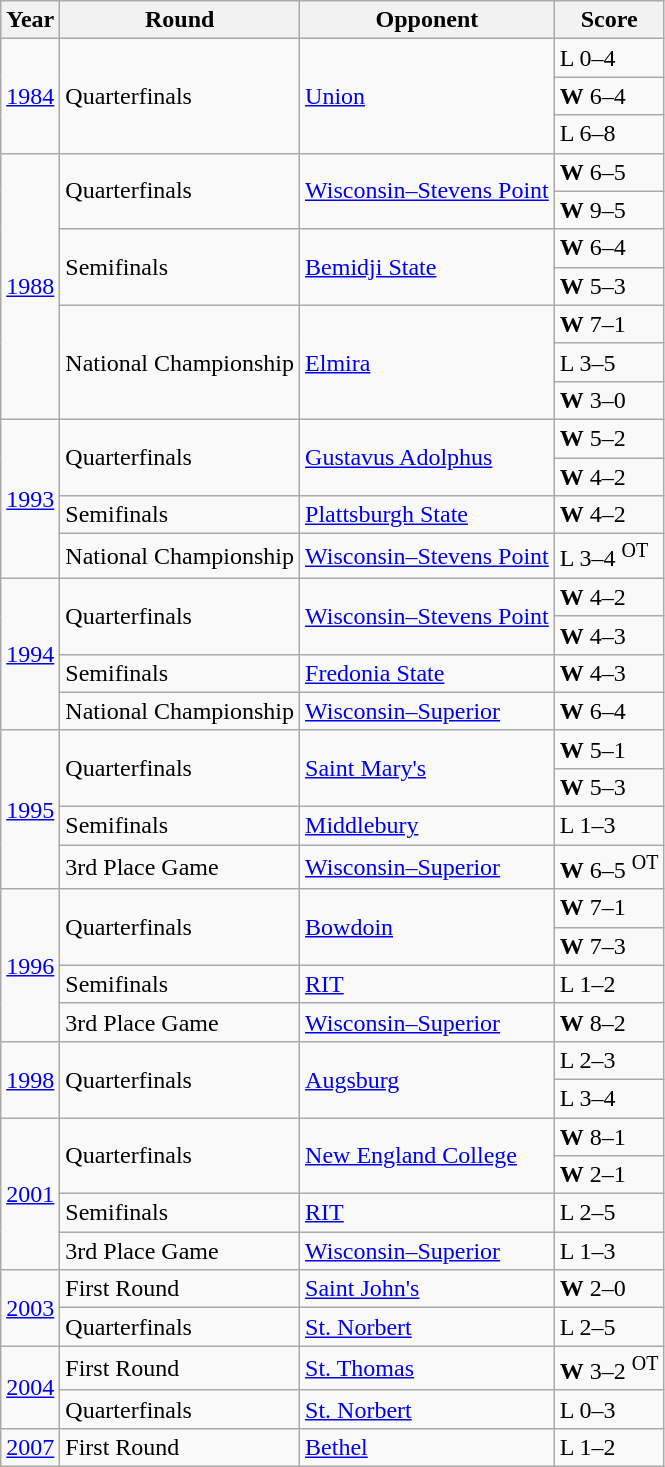<table class="wikitable">
<tr>
<th>Year</th>
<th>Round</th>
<th>Opponent</th>
<th>Score</th>
</tr>
<tr>
<td rowspan="3"><a href='#'>1984</a></td>
<td rowspan="3">Quarterfinals</td>
<td rowspan="3"><a href='#'>Union</a></td>
<td>L 0–4</td>
</tr>
<tr>
<td><strong>W</strong> 6–4</td>
</tr>
<tr>
<td>L 6–8</td>
</tr>
<tr>
<td rowspan="7"><a href='#'>1988</a></td>
<td rowspan="2">Quarterfinals</td>
<td rowspan="2"><a href='#'>Wisconsin–Stevens Point</a></td>
<td><strong>W</strong> 6–5</td>
</tr>
<tr>
<td><strong>W</strong> 9–5</td>
</tr>
<tr>
<td rowspan="2">Semifinals</td>
<td rowspan="2"><a href='#'>Bemidji State</a></td>
<td><strong>W</strong> 6–4</td>
</tr>
<tr>
<td><strong>W</strong> 5–3</td>
</tr>
<tr>
<td rowspan="3">National Championship</td>
<td rowspan="3"><a href='#'>Elmira</a></td>
<td><strong>W</strong> 7–1</td>
</tr>
<tr>
<td>L 3–5</td>
</tr>
<tr>
<td><strong>W</strong> 3–0</td>
</tr>
<tr>
<td rowspan="4"><a href='#'>1993</a></td>
<td rowspan="2">Quarterfinals</td>
<td rowspan="2"><a href='#'>Gustavus Adolphus</a></td>
<td><strong>W</strong> 5–2</td>
</tr>
<tr>
<td><strong>W</strong> 4–2</td>
</tr>
<tr>
<td>Semifinals</td>
<td><a href='#'>Plattsburgh State</a></td>
<td><strong>W</strong> 4–2</td>
</tr>
<tr>
<td>National Championship</td>
<td><a href='#'>Wisconsin–Stevens Point</a></td>
<td>L 3–4 <sup>OT</sup></td>
</tr>
<tr>
<td rowspan="4"><a href='#'>1994</a></td>
<td rowspan="2">Quarterfinals</td>
<td rowspan="2"><a href='#'>Wisconsin–Stevens Point</a></td>
<td><strong>W</strong> 4–2</td>
</tr>
<tr>
<td><strong>W</strong> 4–3</td>
</tr>
<tr>
<td>Semifinals</td>
<td><a href='#'>Fredonia State</a></td>
<td><strong>W</strong> 4–3</td>
</tr>
<tr>
<td>National Championship</td>
<td><a href='#'>Wisconsin–Superior</a></td>
<td><strong>W</strong> 6–4</td>
</tr>
<tr>
<td rowspan="4"><a href='#'>1995</a></td>
<td rowspan="2">Quarterfinals</td>
<td rowspan="2"><a href='#'>Saint Mary's</a></td>
<td><strong>W</strong> 5–1</td>
</tr>
<tr>
<td><strong>W</strong> 5–3</td>
</tr>
<tr>
<td>Semifinals</td>
<td><a href='#'>Middlebury</a></td>
<td>L 1–3</td>
</tr>
<tr>
<td>3rd Place Game</td>
<td><a href='#'>Wisconsin–Superior</a></td>
<td><strong>W</strong> 6–5 <sup>OT</sup></td>
</tr>
<tr>
<td rowspan="4"><a href='#'>1996</a></td>
<td rowspan="2">Quarterfinals</td>
<td rowspan="2"><a href='#'>Bowdoin</a></td>
<td><strong>W</strong> 7–1</td>
</tr>
<tr>
<td><strong>W</strong> 7–3</td>
</tr>
<tr>
<td>Semifinals</td>
<td><a href='#'>RIT</a></td>
<td>L 1–2</td>
</tr>
<tr>
<td>3rd Place Game</td>
<td><a href='#'>Wisconsin–Superior</a></td>
<td><strong>W</strong> 8–2</td>
</tr>
<tr>
<td rowspan="2"><a href='#'>1998</a></td>
<td rowspan="2">Quarterfinals</td>
<td rowspan="2"><a href='#'>Augsburg</a></td>
<td>L 2–3</td>
</tr>
<tr>
<td>L 3–4</td>
</tr>
<tr>
<td rowspan="4"><a href='#'>2001</a></td>
<td rowspan="2">Quarterfinals</td>
<td rowspan="2"><a href='#'>New England College</a></td>
<td><strong>W</strong> 8–1</td>
</tr>
<tr>
<td><strong>W</strong> 2–1</td>
</tr>
<tr>
<td>Semifinals</td>
<td><a href='#'>RIT</a></td>
<td>L 2–5</td>
</tr>
<tr>
<td>3rd Place Game</td>
<td><a href='#'>Wisconsin–Superior</a></td>
<td>L 1–3</td>
</tr>
<tr>
<td rowspan="2"><a href='#'>2003</a></td>
<td>First Round</td>
<td><a href='#'>Saint John's</a></td>
<td><strong>W</strong> 2–0</td>
</tr>
<tr>
<td>Quarterfinals</td>
<td><a href='#'>St. Norbert</a></td>
<td>L 2–5</td>
</tr>
<tr>
<td rowspan="2"><a href='#'>2004</a></td>
<td>First Round</td>
<td><a href='#'>St. Thomas</a></td>
<td><strong>W</strong> 3–2 <sup>OT</sup></td>
</tr>
<tr>
<td>Quarterfinals</td>
<td><a href='#'>St. Norbert</a></td>
<td>L 0–3</td>
</tr>
<tr>
<td><a href='#'>2007</a></td>
<td>First Round</td>
<td><a href='#'>Bethel</a></td>
<td>L 1–2</td>
</tr>
</table>
